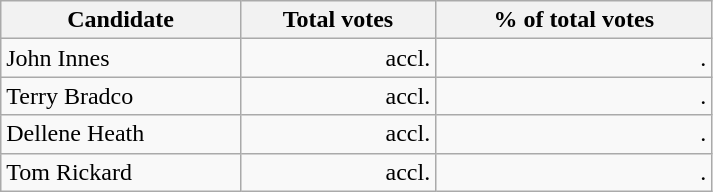<table class="wikitable" width="475">
<tr>
<th align="left">Candidate</th>
<th align="right">Total votes</th>
<th align="right">% of total votes</th>
</tr>
<tr>
<td align="left">John Innes</td>
<td align="right">accl.</td>
<td align="right">.</td>
</tr>
<tr>
<td align="left">Terry Bradco</td>
<td align="right">accl.</td>
<td align="right">.</td>
</tr>
<tr>
<td align="left">Dellene Heath</td>
<td align="right">accl.</td>
<td align="right">.</td>
</tr>
<tr>
<td align="left">Tom Rickard</td>
<td align="right">accl.</td>
<td align="right">.</td>
</tr>
</table>
